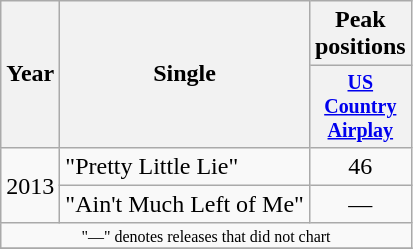<table class="wikitable" style="text-align:center;">
<tr>
<th rowspan="2">Year</th>
<th rowspan="2">Single</th>
<th>Peak positions</th>
</tr>
<tr style="font-size:smaller;">
<th width="45"><a href='#'>US Country Airplay</a><br></th>
</tr>
<tr>
<td rowspan="2">2013</td>
<td align="left">"Pretty Little Lie"</td>
<td>46</td>
</tr>
<tr>
<td align="left">"Ain't Much Left of Me"</td>
<td>—</td>
</tr>
<tr>
<td colspan="3" style="font-size:8pt">"—" denotes releases that did not chart</td>
</tr>
<tr>
</tr>
</table>
